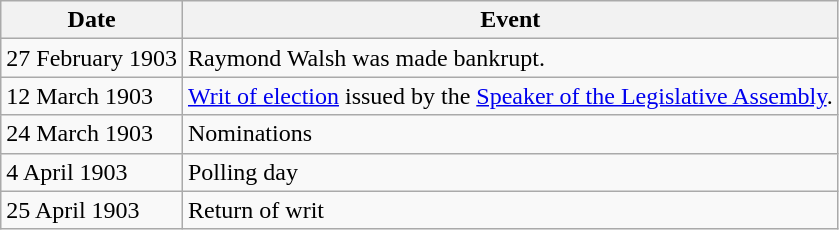<table class="wikitable">
<tr>
<th>Date</th>
<th>Event</th>
</tr>
<tr>
<td>27 February 1903</td>
<td>Raymond Walsh was made bankrupt.</td>
</tr>
<tr>
<td>12 March 1903</td>
<td><a href='#'>Writ of election</a> issued by the <a href='#'>Speaker of the Legislative Assembly</a>.</td>
</tr>
<tr>
<td>24 March 1903</td>
<td>Nominations</td>
</tr>
<tr>
<td>4 April 1903</td>
<td>Polling day</td>
</tr>
<tr>
<td>25 April 1903</td>
<td>Return of writ</td>
</tr>
</table>
